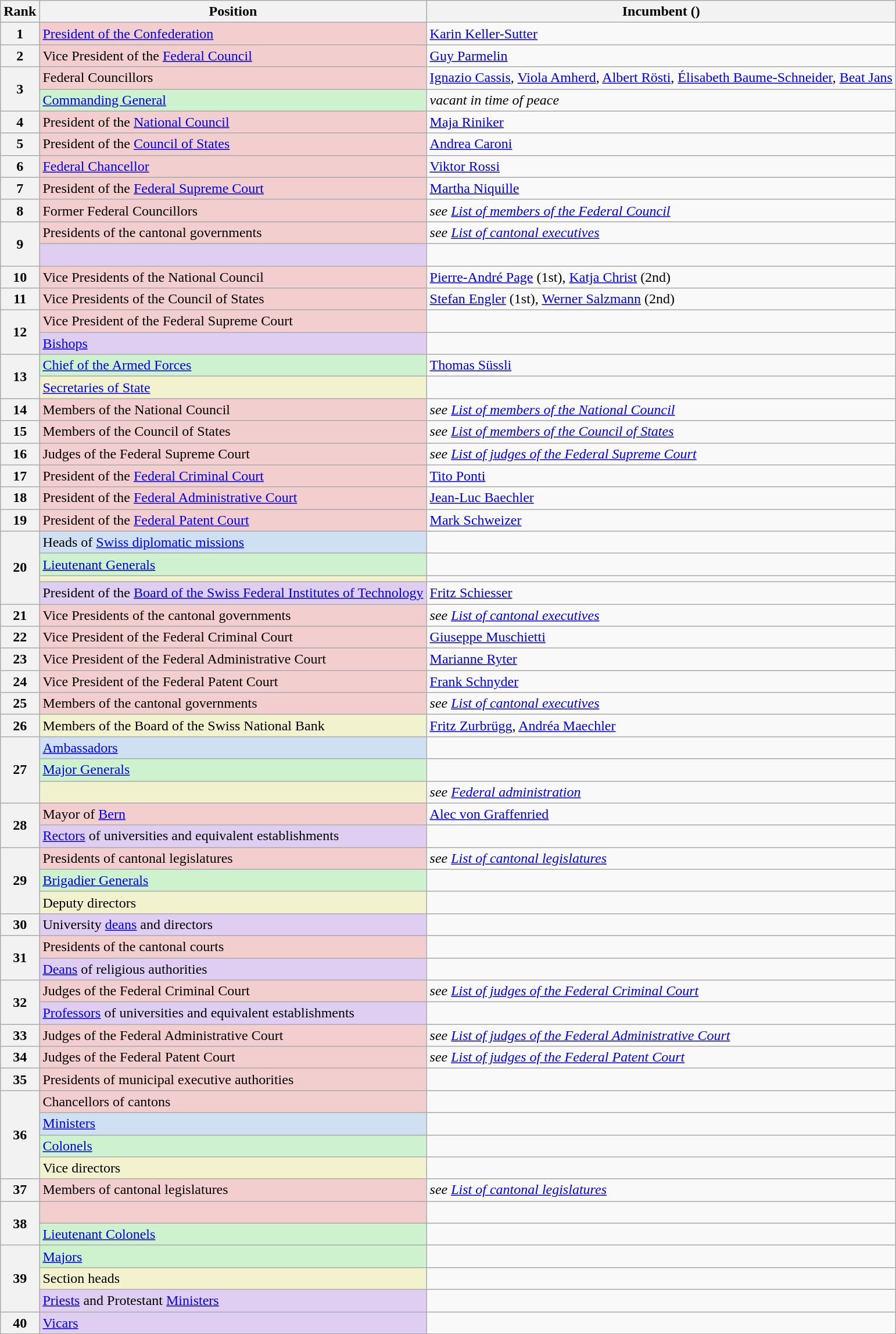<table class="wikitable">
<tr>
<th>Rank</th>
<th>Position</th>
<th>Incumbent ()</th>
</tr>
<tr>
<th>1</th>
<td style="background:#F2CECE;"><a href='#'>President of the Confederation</a></td>
<td><a href='#'>Karin Keller-Sutter</a></td>
</tr>
<tr>
<th>2</th>
<td style="background:#F2CECE;">Vice President of the <a href='#'>Federal Council</a></td>
<td><a href='#'>Guy Parmelin</a></td>
</tr>
<tr>
<th rowspan="2">3</th>
<td style="background:#F2CECE;">Federal Councillors</td>
<td><a href='#'>Ignazio Cassis</a>, <a href='#'>Viola Amherd</a>, <a href='#'>Albert Rösti</a>, <a href='#'>Élisabeth Baume-Schneider</a>, <a href='#'>Beat Jans</a></td>
</tr>
<tr>
<td style="background:#CEF2CE;"><a href='#'>Commanding General</a></td>
<td><em>vacant in time of peace</em></td>
</tr>
<tr>
<th>4</th>
<td style="background:#F2CECE;">President of the <a href='#'>National Council</a></td>
<td><a href='#'>Maja Riniker</a></td>
</tr>
<tr>
<th>5</th>
<td style="background:#F2CECE;">President of the <a href='#'>Council of States</a></td>
<td><a href='#'>Andrea Caroni</a></td>
</tr>
<tr>
<th>6</th>
<td style="background:#F2CECE;"><a href='#'>Federal Chancellor</a></td>
<td><a href='#'>Viktor Rossi</a></td>
</tr>
<tr>
<th>7</th>
<td style="background:#F2CECE;">President of the <a href='#'>Federal Supreme Court</a></td>
<td><a href='#'>Martha Niquille</a></td>
</tr>
<tr>
<th>8</th>
<td style="background:#F2CECE;">Former Federal Councillors</td>
<td><em>see <a href='#'>List of members of the Federal Council</a></em></td>
</tr>
<tr>
<th rowspan="2">9</th>
<td style="background:#F2CECE;">Presidents of the cantonal governments</td>
<td><em>see <a href='#'>List of cantonal executives</a></em></td>
</tr>
<tr>
<td style="background:#E0CEF2;"></td>
<td> </td>
</tr>
<tr>
<th>10</th>
<td style="background:#F2CECE;">Vice Presidents of the National Council</td>
<td><a href='#'>Pierre-André Page</a> (1st), <a href='#'>Katja Christ</a> (2nd)</td>
</tr>
<tr>
<th>11</th>
<td style="background:#F2CECE;">Vice Presidents of the Council of States</td>
<td><a href='#'>Stefan Engler</a> (1st), <a href='#'>Werner Salzmann</a> (2nd)</td>
</tr>
<tr>
<th rowspan="2">12</th>
<td style="background:#F2CECE;">Vice President of the Federal Supreme Court</td>
<td></td>
</tr>
<tr>
<td style="background:#E0CEF2;"><a href='#'>Bishops</a></td>
<td> </td>
</tr>
<tr>
<th rowspan="2">13</th>
<td style="background:#CEF2CE;"><a href='#'>Chief of the Armed Forces</a></td>
<td><a href='#'>Thomas Süssli</a></td>
</tr>
<tr>
<td style="background:#F2F2CE;"><a href='#'>Secretaries of State</a></td>
<td> </td>
</tr>
<tr>
<th>14</th>
<td style="background:#F2CECE;">Members of the National Council</td>
<td><em>see <a href='#'>List of members of the National Council</a></em></td>
</tr>
<tr>
<th>15</th>
<td style="background:#F2CECE;">Members of the Council of States</td>
<td><em>see <a href='#'>List of members of the Council of States</a></em></td>
</tr>
<tr>
<th>16</th>
<td style="background:#F2CECE;">Judges of the Federal Supreme Court</td>
<td><em>see <a href='#'>List of judges of the Federal Supreme Court</a></em></td>
</tr>
<tr>
<th>17</th>
<td style="background:#F2CECE;">President of the <a href='#'>Federal Criminal Court</a></td>
<td><a href='#'>Tito Ponti</a></td>
</tr>
<tr>
<th>18</th>
<td style="background:#F2CECE;">President of the <a href='#'>Federal Administrative Court</a></td>
<td><a href='#'>Jean-Luc Baechler</a></td>
</tr>
<tr>
<th>19</th>
<td style="background:#F2CECE;">President of the <a href='#'>Federal Patent Court</a></td>
<td><a href='#'>Mark Schweizer</a></td>
</tr>
<tr>
<th rowspan="4">20</th>
<td style="background:#CEE0F2;">Heads of <a href='#'>Swiss diplomatic missions</a></td>
<td> </td>
</tr>
<tr>
<td style="background:#CEF2CE;"><a href='#'>Lieutenant Generals</a></td>
<td> </td>
</tr>
<tr>
<td style="background:#F2F2CE;"></td>
<td></td>
</tr>
<tr>
<td style="background:#E0CEF2;">President of the <a href='#'>Board of the Swiss Federal Institutes of Technology</a></td>
<td><a href='#'>Fritz Schiesser</a></td>
</tr>
<tr>
<th>21</th>
<td style="background:#F2CECE;">Vice Presidents of the cantonal governments</td>
<td><em>see <a href='#'>List of cantonal executives</a></em></td>
</tr>
<tr>
<th>22</th>
<td style="background:#F2CECE;">Vice President of the Federal Criminal Court</td>
<td><a href='#'>Giuseppe Muschietti</a></td>
</tr>
<tr>
<th>23</th>
<td style="background:#F2CECE;">Vice President of the Federal Administrative Court</td>
<td><a href='#'>Marianne Ryter</a></td>
</tr>
<tr>
<th>24</th>
<td style="background:#F2CECE;">Vice President of the Federal Patent Court</td>
<td><a href='#'>Frank Schnyder</a></td>
</tr>
<tr>
<th>25</th>
<td style="background:#F2CECE;">Members of the cantonal governments</td>
<td><em>see <a href='#'>List of cantonal executives</a></em></td>
</tr>
<tr>
<th>26</th>
<td style="background:#F2F2CE;">Members of the Board of the Swiss National Bank</td>
<td><a href='#'>Fritz Zurbrügg</a>, <a href='#'>Andréa Maechler</a></td>
</tr>
<tr>
<th rowspan="3">27</th>
<td style="background:#CEE0F2;"><a href='#'>Ambassadors</a></td>
<td> </td>
</tr>
<tr>
<td style="background:#CEF2CE;"><a href='#'>Major Generals</a></td>
<td> </td>
</tr>
<tr>
<td style="background:#F2F2CE;"></td>
<td><em>see <a href='#'>Federal administration</a></em></td>
</tr>
<tr>
<th rowspan="2">28</th>
<td style="background:#F2CECE;">Mayor of <a href='#'>Bern</a></td>
<td><a href='#'>Alec von Graffenried</a></td>
</tr>
<tr>
<td style="background:#E0CEF2;"><a href='#'>Rectors</a> of universities and equivalent establishments</td>
<td> </td>
</tr>
<tr>
<th rowspan="3">29</th>
<td style="background:#F2CECE;">Presidents of cantonal legislatures</td>
<td><em>see <a href='#'>List of cantonal legislatures</a></em></td>
</tr>
<tr>
<td style="background:#CEF2CE;"><a href='#'>Brigadier Generals</a></td>
<td> </td>
</tr>
<tr>
<td style="background:#F2F2CE;">Deputy directors</td>
<td> </td>
</tr>
<tr>
<th>30</th>
<td style="background:#E0CEF2;">University <a href='#'>deans</a> and directors</td>
<td> </td>
</tr>
<tr>
<th rowspan="2">31</th>
<td style="background:#F2CECE;">Presidents of the cantonal courts</td>
<td> </td>
</tr>
<tr>
<td style="background:#E0CEF2;"><a href='#'>Deans</a> of religious authorities</td>
<td> </td>
</tr>
<tr>
<th rowspan="2">32</th>
<td style="background:#F2CECE;">Judges of the Federal Criminal Court</td>
<td><em>see <a href='#'>List of judges of the Federal Criminal Court</a></em></td>
</tr>
<tr>
<td style="background:#E0CEF2;"><a href='#'>Professors</a> of universities and equivalent establishments</td>
<td> </td>
</tr>
<tr>
<th>33</th>
<td style="background:#F2CECE;">Judges of the Federal Administrative Court</td>
<td><em>see <a href='#'>List of judges of the Federal Administrative Court</a></em></td>
</tr>
<tr>
<th>34</th>
<td style="background:#F2CECE;">Judges of the Federal Patent Court</td>
<td><em>see <a href='#'>List of judges of the Federal Patent Court</a></em></td>
</tr>
<tr>
<th>35</th>
<td style="background:#F2CECE;">Presidents of municipal executive authorities</td>
<td> </td>
</tr>
<tr>
<th rowspan="4">36</th>
<td style="background:#F2CECE;">Chancellors of cantons</td>
<td> </td>
</tr>
<tr>
<td style="background:#CEE0F2;"><a href='#'>Ministers</a></td>
<td> </td>
</tr>
<tr>
<td style="background:#CEF2CE;"><a href='#'>Colonels</a></td>
<td> </td>
</tr>
<tr>
<td style="background:#F2F2CE;">Vice directors</td>
<td> </td>
</tr>
<tr>
<th>37</th>
<td style="background:#F2CECE;">Members of cantonal legislatures</td>
<td><em>see <a href='#'>List of cantonal legislatures</a></em></td>
</tr>
<tr>
<th rowspan="2">38</th>
<td style="background:#F2CECE;"></td>
<td> </td>
</tr>
<tr>
<td style="background:#CEF2CE;"><a href='#'>Lieutenant Colonels</a></td>
<td> </td>
</tr>
<tr>
<th rowspan="3">39</th>
<td style="background:#CEF2CE;"><a href='#'>Majors</a></td>
<td> </td>
</tr>
<tr>
<td style="background:#F2F2CE;">Section heads</td>
<td> </td>
</tr>
<tr>
<td style="background:#E0CEF2;"><a href='#'>Priests</a> and Protestant <a href='#'>Ministers</a></td>
<td> </td>
</tr>
<tr>
<th>40</th>
<td style="background:#E0CEF2;"><a href='#'>Vicars</a></td>
<td> </td>
</tr>
</table>
